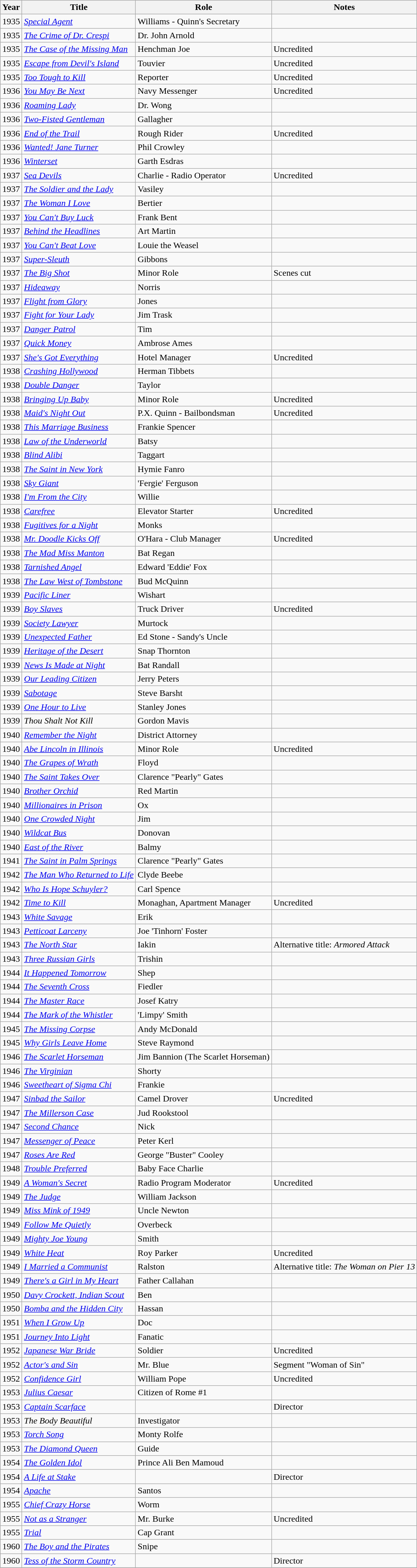<table class="wikitable sortable">
<tr>
<th>Year</th>
<th>Title</th>
<th>Role</th>
<th class="unsortable">Notes</th>
</tr>
<tr>
<td>1935</td>
<td><em><a href='#'>Special Agent</a></em></td>
<td>Williams - Quinn's Secretary</td>
<td></td>
</tr>
<tr>
<td>1935</td>
<td><em><a href='#'>The Crime of Dr. Crespi</a></em></td>
<td>Dr. John Arnold</td>
<td></td>
</tr>
<tr>
<td>1935</td>
<td><em><a href='#'>The Case of the Missing Man</a></em></td>
<td>Henchman Joe</td>
<td>Uncredited</td>
</tr>
<tr>
<td>1935</td>
<td><em><a href='#'>Escape from Devil's Island</a></em></td>
<td>Touvier</td>
<td>Uncredited</td>
</tr>
<tr>
<td>1935</td>
<td><em><a href='#'>Too Tough to Kill</a></em></td>
<td>Reporter</td>
<td>Uncredited</td>
</tr>
<tr>
<td>1936</td>
<td><em><a href='#'>You May Be Next</a></em></td>
<td>Navy Messenger</td>
<td>Uncredited</td>
</tr>
<tr>
<td>1936</td>
<td><em><a href='#'>Roaming Lady</a></em></td>
<td>Dr. Wong</td>
<td></td>
</tr>
<tr>
<td>1936</td>
<td><em><a href='#'>Two-Fisted Gentleman</a></em></td>
<td>Gallagher</td>
<td></td>
</tr>
<tr>
<td>1936</td>
<td><em><a href='#'>End of the Trail</a></em></td>
<td>Rough Rider</td>
<td>Uncredited</td>
</tr>
<tr>
<td>1936</td>
<td><em><a href='#'>Wanted! Jane Turner</a></em></td>
<td>Phil Crowley</td>
<td></td>
</tr>
<tr>
<td>1936</td>
<td><em><a href='#'>Winterset</a></em></td>
<td>Garth Esdras</td>
<td></td>
</tr>
<tr>
<td>1937</td>
<td><em><a href='#'>Sea Devils</a></em></td>
<td>Charlie - Radio Operator</td>
<td>Uncredited</td>
</tr>
<tr>
<td>1937</td>
<td><em><a href='#'>The Soldier and the Lady</a></em></td>
<td>Vasiley</td>
<td></td>
</tr>
<tr>
<td>1937</td>
<td><em><a href='#'>The Woman I Love</a></em></td>
<td>Bertier</td>
<td></td>
</tr>
<tr>
<td>1937</td>
<td><em><a href='#'>You Can't Buy Luck</a></em></td>
<td>Frank Bent</td>
<td></td>
</tr>
<tr>
<td>1937</td>
<td><em><a href='#'>Behind the Headlines</a></em></td>
<td>Art Martin</td>
<td></td>
</tr>
<tr>
<td>1937</td>
<td><em><a href='#'>You Can't Beat Love</a></em></td>
<td>Louie the Weasel</td>
<td></td>
</tr>
<tr>
<td>1937</td>
<td><em><a href='#'>Super-Sleuth</a></em></td>
<td>Gibbons</td>
<td></td>
</tr>
<tr>
<td>1937</td>
<td><em><a href='#'>The Big Shot</a></em></td>
<td>Minor Role</td>
<td>Scenes cut</td>
</tr>
<tr>
<td>1937</td>
<td><em><a href='#'>Hideaway</a></em></td>
<td>Norris</td>
<td></td>
</tr>
<tr>
<td>1937</td>
<td><em><a href='#'>Flight from Glory</a></em></td>
<td>Jones</td>
<td></td>
</tr>
<tr>
<td>1937</td>
<td><em><a href='#'>Fight for Your Lady</a></em></td>
<td>Jim Trask</td>
<td></td>
</tr>
<tr>
<td>1937</td>
<td><em><a href='#'>Danger Patrol</a></em></td>
<td>Tim</td>
<td></td>
</tr>
<tr>
<td>1937</td>
<td><em><a href='#'>Quick Money</a></em></td>
<td>Ambrose Ames</td>
<td></td>
</tr>
<tr>
<td>1937</td>
<td><em><a href='#'>She's Got Everything</a></em></td>
<td>Hotel Manager</td>
<td>Uncredited</td>
</tr>
<tr>
<td>1938</td>
<td><em><a href='#'>Crashing Hollywood</a></em></td>
<td>Herman Tibbets</td>
<td></td>
</tr>
<tr>
<td>1938</td>
<td><em><a href='#'>Double Danger</a></em></td>
<td>Taylor</td>
<td></td>
</tr>
<tr>
<td>1938</td>
<td><em><a href='#'>Bringing Up Baby</a></em></td>
<td>Minor Role</td>
<td>Uncredited</td>
</tr>
<tr>
<td>1938</td>
<td><em><a href='#'>Maid's Night Out</a></em></td>
<td>P.X. Quinn - Bailbondsman</td>
<td>Uncredited</td>
</tr>
<tr>
<td>1938</td>
<td><em><a href='#'>This Marriage Business</a></em></td>
<td>Frankie Spencer</td>
<td></td>
</tr>
<tr>
<td>1938</td>
<td><em><a href='#'>Law of the Underworld</a></em></td>
<td>Batsy</td>
<td></td>
</tr>
<tr>
<td>1938</td>
<td><em><a href='#'>Blind Alibi</a></em></td>
<td>Taggart</td>
<td></td>
</tr>
<tr>
<td>1938</td>
<td><em><a href='#'>The Saint in New York</a></em></td>
<td>Hymie Fanro</td>
<td></td>
</tr>
<tr>
<td>1938</td>
<td><em><a href='#'>Sky Giant</a></em></td>
<td>'Fergie' Ferguson</td>
<td></td>
</tr>
<tr>
<td>1938</td>
<td><em><a href='#'>I'm From the City</a></em></td>
<td>Willie</td>
<td></td>
</tr>
<tr>
<td>1938</td>
<td><em><a href='#'>Carefree</a></em></td>
<td>Elevator Starter</td>
<td>Uncredited</td>
</tr>
<tr>
<td>1938</td>
<td><em><a href='#'>Fugitives for a Night</a></em></td>
<td>Monks</td>
<td></td>
</tr>
<tr>
<td>1938</td>
<td><em><a href='#'>Mr. Doodle Kicks Off</a></em></td>
<td>O'Hara - Club Manager</td>
<td>Uncredited</td>
</tr>
<tr>
<td>1938</td>
<td><em><a href='#'>The Mad Miss Manton</a></em></td>
<td>Bat Regan</td>
<td></td>
</tr>
<tr>
<td>1938</td>
<td><em><a href='#'>Tarnished Angel</a></em></td>
<td>Edward 'Eddie' Fox</td>
<td></td>
</tr>
<tr>
<td>1938</td>
<td><em><a href='#'>The Law West of Tombstone</a></em></td>
<td>Bud McQuinn</td>
<td></td>
</tr>
<tr>
<td>1939</td>
<td><em><a href='#'>Pacific Liner</a></em></td>
<td>Wishart</td>
<td></td>
</tr>
<tr>
<td>1939</td>
<td><em><a href='#'>Boy Slaves</a></em></td>
<td>Truck Driver</td>
<td>Uncredited</td>
</tr>
<tr>
<td>1939</td>
<td><em><a href='#'>Society Lawyer</a></em></td>
<td>Murtock</td>
<td></td>
</tr>
<tr>
<td>1939</td>
<td><em><a href='#'>Unexpected Father</a></em></td>
<td>Ed Stone - Sandy's Uncle</td>
<td></td>
</tr>
<tr>
<td>1939</td>
<td><em><a href='#'>Heritage of the Desert</a></em></td>
<td>Snap Thornton</td>
<td></td>
</tr>
<tr>
<td>1939</td>
<td><em><a href='#'>News Is Made at Night</a></em></td>
<td>Bat Randall</td>
<td></td>
</tr>
<tr>
<td>1939</td>
<td><em><a href='#'>Our Leading Citizen</a></em></td>
<td>Jerry Peters</td>
<td></td>
</tr>
<tr>
<td>1939</td>
<td><em><a href='#'>Sabotage</a></em></td>
<td>Steve Barsht</td>
<td></td>
</tr>
<tr>
<td>1939</td>
<td><em><a href='#'>One Hour to Live</a></em></td>
<td>Stanley Jones</td>
<td></td>
</tr>
<tr>
<td>1939</td>
<td><em>Thou Shalt Not Kill</em></td>
<td>Gordon Mavis</td>
<td></td>
</tr>
<tr>
<td>1940</td>
<td><em><a href='#'>Remember the Night</a></em></td>
<td>District Attorney</td>
<td></td>
</tr>
<tr>
<td>1940</td>
<td><em><a href='#'>Abe Lincoln in Illinois</a></em></td>
<td>Minor Role</td>
<td>Uncredited</td>
</tr>
<tr>
<td>1940</td>
<td><em><a href='#'>The Grapes of Wrath</a></em></td>
<td>Floyd</td>
<td></td>
</tr>
<tr>
<td>1940</td>
<td><em><a href='#'>The Saint Takes Over</a></em></td>
<td>Clarence "Pearly" Gates</td>
<td></td>
</tr>
<tr>
<td>1940</td>
<td><em><a href='#'>Brother Orchid</a></em></td>
<td>Red Martin</td>
<td></td>
</tr>
<tr>
<td>1940</td>
<td><em><a href='#'>Millionaires in Prison</a></em></td>
<td>Ox</td>
<td></td>
</tr>
<tr>
<td>1940</td>
<td><em><a href='#'>One Crowded Night</a></em></td>
<td>Jim</td>
<td></td>
</tr>
<tr>
<td>1940</td>
<td><em><a href='#'>Wildcat Bus</a></em></td>
<td>Donovan</td>
<td></td>
</tr>
<tr>
<td>1940</td>
<td><em><a href='#'>East of the River</a></em></td>
<td>Balmy</td>
<td></td>
</tr>
<tr>
<td>1941</td>
<td><em><a href='#'>The Saint in Palm Springs</a></em></td>
<td>Clarence "Pearly" Gates</td>
<td></td>
</tr>
<tr>
<td>1942</td>
<td><em><a href='#'>The Man Who Returned to Life</a></em></td>
<td>Clyde Beebe</td>
<td></td>
</tr>
<tr>
<td>1942</td>
<td><em><a href='#'>Who Is Hope Schuyler?</a></em></td>
<td>Carl Spence</td>
<td></td>
</tr>
<tr>
<td>1942</td>
<td><em><a href='#'>Time to Kill</a></em></td>
<td>Monaghan, Apartment Manager</td>
<td>Uncredited</td>
</tr>
<tr>
<td>1943</td>
<td><em><a href='#'>White Savage</a></em></td>
<td>Erik</td>
<td></td>
</tr>
<tr>
<td>1943</td>
<td><em><a href='#'>Petticoat Larceny</a></em></td>
<td>Joe 'Tinhorn' Foster</td>
<td></td>
</tr>
<tr>
<td>1943</td>
<td><em><a href='#'>The North Star</a></em></td>
<td>Iakin</td>
<td>Alternative title: <em>Armored Attack</em></td>
</tr>
<tr>
<td>1943</td>
<td><em><a href='#'>Three Russian Girls</a></em></td>
<td>Trishin</td>
<td></td>
</tr>
<tr>
<td>1944</td>
<td><em><a href='#'>It Happened Tomorrow</a></em></td>
<td>Shep</td>
<td></td>
</tr>
<tr>
<td>1944</td>
<td><em><a href='#'>The Seventh Cross</a></em></td>
<td>Fiedler</td>
<td></td>
</tr>
<tr>
<td>1944</td>
<td><em><a href='#'>The Master Race</a></em></td>
<td>Josef Katry</td>
<td></td>
</tr>
<tr>
<td>1944</td>
<td><em><a href='#'>The Mark of the Whistler</a></em></td>
<td>'Limpy' Smith</td>
<td></td>
</tr>
<tr>
<td>1945</td>
<td><em><a href='#'>The Missing Corpse</a></em></td>
<td>Andy McDonald</td>
<td></td>
</tr>
<tr>
<td>1945</td>
<td><em><a href='#'>Why Girls Leave Home</a></em></td>
<td>Steve Raymond</td>
<td></td>
</tr>
<tr>
<td>1946</td>
<td><em><a href='#'>The Scarlet Horseman</a></em></td>
<td>Jim Bannion (The Scarlet Horseman)</td>
<td></td>
</tr>
<tr>
<td>1946</td>
<td><em><a href='#'>The Virginian</a></em></td>
<td>Shorty</td>
<td></td>
</tr>
<tr>
<td>1946</td>
<td><em><a href='#'>Sweetheart of Sigma Chi</a></em></td>
<td>Frankie</td>
<td></td>
</tr>
<tr>
<td>1947</td>
<td><em><a href='#'>Sinbad the Sailor</a></em></td>
<td>Camel Drover</td>
<td>Uncredited</td>
</tr>
<tr>
<td>1947</td>
<td><em><a href='#'>The Millerson Case</a></em></td>
<td>Jud Rookstool</td>
<td></td>
</tr>
<tr>
<td>1947</td>
<td><em><a href='#'>Second Chance</a></em></td>
<td>Nick</td>
<td></td>
</tr>
<tr>
<td>1947</td>
<td><em><a href='#'>Messenger of Peace</a></em></td>
<td>Peter Kerl</td>
<td></td>
</tr>
<tr>
<td>1947</td>
<td><em><a href='#'>Roses Are Red</a></em></td>
<td>George "Buster" Cooley</td>
<td></td>
</tr>
<tr>
<td>1948</td>
<td><em><a href='#'>Trouble Preferred</a></em></td>
<td>Baby Face Charlie</td>
<td></td>
</tr>
<tr>
<td>1949</td>
<td><em><a href='#'>A Woman's Secret</a></em></td>
<td>Radio Program Moderator</td>
<td>Uncredited</td>
</tr>
<tr>
<td>1949</td>
<td><em><a href='#'>The Judge</a></em></td>
<td>William Jackson</td>
<td></td>
</tr>
<tr>
<td>1949</td>
<td><em><a href='#'>Miss Mink of 1949</a></em></td>
<td>Uncle Newton</td>
<td></td>
</tr>
<tr>
<td>1949</td>
<td><em><a href='#'>Follow Me Quietly</a></em></td>
<td>Overbeck</td>
<td></td>
</tr>
<tr>
<td>1949</td>
<td><em><a href='#'>Mighty Joe Young</a></em></td>
<td>Smith</td>
<td></td>
</tr>
<tr>
<td>1949</td>
<td><em><a href='#'>White Heat</a></em></td>
<td>Roy Parker</td>
<td>Uncredited</td>
</tr>
<tr>
<td>1949</td>
<td><em><a href='#'>I Married a Communist</a></em></td>
<td>Ralston</td>
<td>Alternative title: <em>The Woman on Pier 13</em></td>
</tr>
<tr>
<td>1949</td>
<td><em><a href='#'>There's a Girl in My Heart</a></em></td>
<td>Father Callahan</td>
<td></td>
</tr>
<tr>
<td>1950</td>
<td><em><a href='#'>Davy Crockett, Indian Scout</a></em></td>
<td>Ben</td>
<td></td>
</tr>
<tr>
<td>1950</td>
<td><em><a href='#'>Bomba and the Hidden City</a></em></td>
<td>Hassan</td>
<td></td>
</tr>
<tr>
<td>1951</td>
<td><em><a href='#'>When I Grow Up</a></em></td>
<td>Doc</td>
<td></td>
</tr>
<tr>
<td>1951</td>
<td><em><a href='#'>Journey Into Light</a></em></td>
<td>Fanatic</td>
<td></td>
</tr>
<tr>
<td>1952</td>
<td><em><a href='#'>Japanese War Bride</a></em></td>
<td>Soldier</td>
<td>Uncredited</td>
</tr>
<tr>
<td>1952</td>
<td><em><a href='#'>Actor's and Sin</a></em></td>
<td>Mr. Blue</td>
<td>Segment "Woman of Sin"</td>
</tr>
<tr>
<td>1952</td>
<td><em><a href='#'>Confidence Girl</a></em></td>
<td>William Pope</td>
<td>Uncredited</td>
</tr>
<tr>
<td>1953</td>
<td><em><a href='#'>Julius Caesar</a></em></td>
<td>Citizen of Rome #1</td>
<td></td>
</tr>
<tr>
<td>1953</td>
<td><em><a href='#'>Captain Scarface</a></em></td>
<td></td>
<td>Director</td>
</tr>
<tr>
<td>1953</td>
<td><em>The Body Beautiful</em></td>
<td>Investigator</td>
<td></td>
</tr>
<tr>
<td>1953</td>
<td><em><a href='#'>Torch Song</a></em></td>
<td>Monty Rolfe</td>
<td></td>
</tr>
<tr>
<td>1953</td>
<td><em><a href='#'>The Diamond Queen</a></em></td>
<td>Guide</td>
<td></td>
</tr>
<tr>
<td>1954</td>
<td><em><a href='#'>The Golden Idol</a></em></td>
<td>Prince Ali Ben Mamoud</td>
<td></td>
</tr>
<tr>
<td>1954</td>
<td><em><a href='#'>A Life at Stake</a></em></td>
<td></td>
<td>Director</td>
</tr>
<tr>
<td>1954</td>
<td><em><a href='#'>Apache</a></em></td>
<td>Santos</td>
<td></td>
</tr>
<tr>
<td>1955</td>
<td><em><a href='#'>Chief Crazy Horse</a></em></td>
<td>Worm</td>
<td></td>
</tr>
<tr>
<td>1955</td>
<td><em><a href='#'>Not as a Stranger</a></em></td>
<td>Mr. Burke</td>
<td>Uncredited</td>
</tr>
<tr>
<td>1955</td>
<td><em><a href='#'>Trial</a></em></td>
<td>Cap Grant</td>
<td></td>
</tr>
<tr>
<td>1960</td>
<td><em><a href='#'>The Boy and the Pirates</a></em></td>
<td>Snipe</td>
<td></td>
</tr>
<tr>
<td>1960</td>
<td><em><a href='#'>Tess of the Storm Country</a></em></td>
<td></td>
<td>Director</td>
</tr>
<tr>
</tr>
</table>
